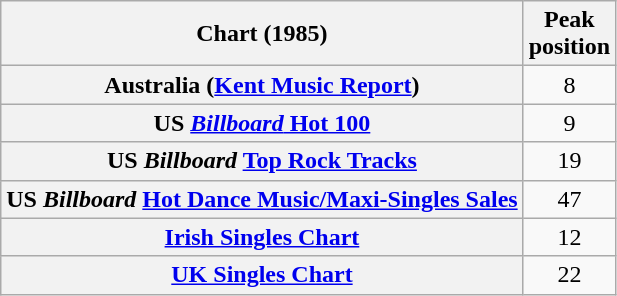<table class="wikitable sortable plainrowheaders" style="text-align:center">
<tr>
<th>Chart (1985)</th>
<th>Peak<br>position</th>
</tr>
<tr>
<th scope="row">Australia (<a href='#'>Kent Music Report</a>)</th>
<td>8</td>
</tr>
<tr>
<th scope="row">US <a href='#'><em>Billboard</em> Hot 100</a></th>
<td>9</td>
</tr>
<tr>
<th scope="row">US <em>Billboard</em> <a href='#'>Top Rock Tracks</a></th>
<td>19</td>
</tr>
<tr>
<th scope="row">US <em>Billboard</em> <a href='#'>Hot Dance Music/Maxi-Singles Sales</a></th>
<td>47</td>
</tr>
<tr>
<th scope="row"><a href='#'>Irish Singles Chart</a></th>
<td>12</td>
</tr>
<tr>
<th scope="row"><a href='#'>UK Singles Chart</a></th>
<td>22</td>
</tr>
</table>
